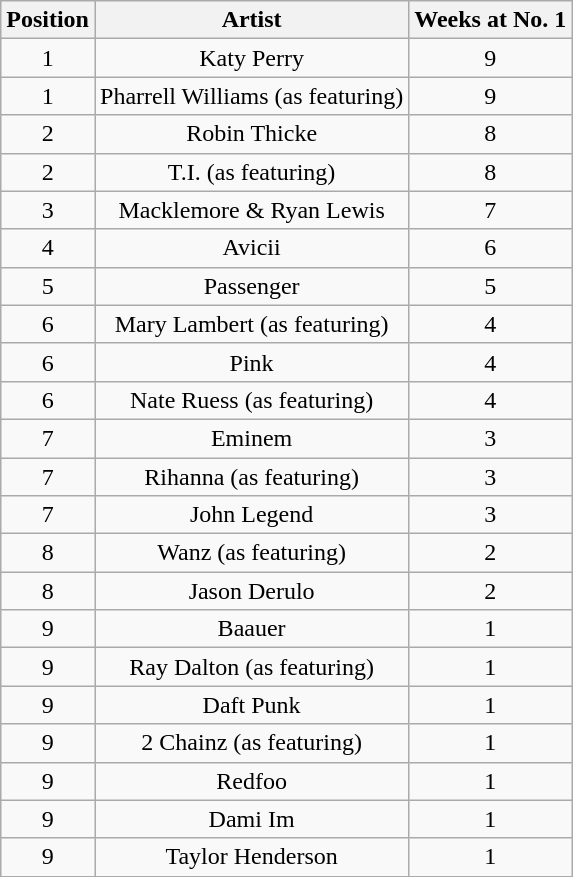<table class="wikitable">
<tr>
<th style="text-align: center;">Position</th>
<th style="text-align: center;">Artist</th>
<th style="text-align: center;">Weeks at No. 1</th>
</tr>
<tr>
<td style="text-align: center;">1</td>
<td style="text-align: center;">Katy Perry</td>
<td style="text-align: center;">9</td>
</tr>
<tr>
<td style="text-align: center;">1</td>
<td style="text-align: center;">Pharrell Williams (as featuring)</td>
<td style="text-align: center;">9</td>
</tr>
<tr>
<td style="text-align: center;">2</td>
<td style="text-align: center;">Robin Thicke</td>
<td style="text-align: center;">8</td>
</tr>
<tr>
<td style="text-align: center;">2</td>
<td style="text-align: center;">T.I. (as featuring)</td>
<td style="text-align: center;">8</td>
</tr>
<tr>
<td style="text-align: center;">3</td>
<td style="text-align: center;">Macklemore & Ryan Lewis</td>
<td style="text-align: center;">7</td>
</tr>
<tr>
<td style="text-align: center;">4</td>
<td style="text-align: center;">Avicii</td>
<td style="text-align: center;">6</td>
</tr>
<tr>
<td style="text-align: center;">5</td>
<td style="text-align: center;">Passenger</td>
<td style="text-align: center;">5</td>
</tr>
<tr>
<td style="text-align: center;">6</td>
<td style="text-align: center;">Mary Lambert (as featuring)</td>
<td style="text-align: center;">4</td>
</tr>
<tr>
<td style="text-align: center;">6</td>
<td style="text-align: center;">Pink</td>
<td style="text-align: center;">4</td>
</tr>
<tr>
<td style="text-align: center;">6</td>
<td style="text-align: center;">Nate Ruess (as featuring)</td>
<td style="text-align: center;">4</td>
</tr>
<tr>
<td style="text-align: center;">7</td>
<td style="text-align: center;">Eminem</td>
<td style="text-align: center;">3</td>
</tr>
<tr>
<td style="text-align: center;">7</td>
<td style="text-align: center;">Rihanna (as featuring)</td>
<td style="text-align: center;">3</td>
</tr>
<tr>
<td style="text-align: center;">7</td>
<td style="text-align: center;">John Legend</td>
<td style="text-align: center;">3</td>
</tr>
<tr>
<td style="text-align: center;">8</td>
<td style="text-align: center;">Wanz (as featuring)</td>
<td style="text-align: center;">2</td>
</tr>
<tr>
<td style="text-align: center;">8</td>
<td style="text-align: center;">Jason Derulo</td>
<td style="text-align: center;">2</td>
</tr>
<tr>
<td style="text-align: center;">9</td>
<td style="text-align: center;">Baauer</td>
<td style="text-align: center;">1</td>
</tr>
<tr>
<td style="text-align: center;">9</td>
<td style="text-align: center;">Ray Dalton (as featuring)</td>
<td style="text-align: center;">1</td>
</tr>
<tr>
<td style="text-align: center;">9</td>
<td style="text-align: center;">Daft Punk</td>
<td style="text-align: center;">1</td>
</tr>
<tr>
<td style="text-align: center;">9</td>
<td style="text-align: center;">2 Chainz (as featuring)</td>
<td style="text-align: center;">1</td>
</tr>
<tr>
<td style="text-align: center;">9</td>
<td style="text-align: center;">Redfoo</td>
<td style="text-align: center;">1</td>
</tr>
<tr>
<td style="text-align: center;">9</td>
<td style="text-align: center;">Dami Im</td>
<td style="text-align: center;">1</td>
</tr>
<tr>
<td style="text-align: center;">9</td>
<td style="text-align: center;">Taylor Henderson</td>
<td style="text-align: center;">1</td>
</tr>
</table>
